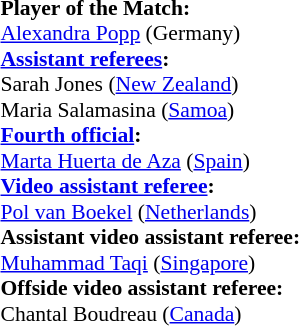<table style="width:100%; font-size:90%;">
<tr>
<td><br><strong>Player of the Match:</strong>
<br><a href='#'>Alexandra Popp</a> (Germany)<br><strong><a href='#'>Assistant referees</a>:</strong>
<br>Sarah Jones (<a href='#'>New Zealand</a>)
<br>Maria Salamasina (<a href='#'>Samoa</a>)
<br><strong><a href='#'>Fourth official</a>:</strong>
<br><a href='#'>Marta Huerta de Aza</a> (<a href='#'>Spain</a>)
<br><strong><a href='#'>Video assistant referee</a>:</strong>
<br><a href='#'>Pol van Boekel</a> (<a href='#'>Netherlands</a>)
<br><strong>Assistant video assistant referee:</strong>
<br><a href='#'>Muhammad Taqi</a> (<a href='#'>Singapore</a>)
<br><strong>Offside video assistant referee:</strong>
<br>Chantal Boudreau (<a href='#'>Canada</a>)</td>
</tr>
</table>
